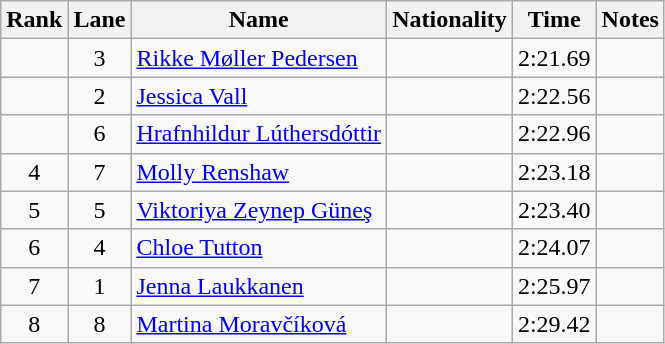<table class="wikitable sortable" style="text-align:center">
<tr>
<th>Rank</th>
<th>Lane</th>
<th>Name</th>
<th>Nationality</th>
<th>Time</th>
<th>Notes</th>
</tr>
<tr>
<td></td>
<td>3</td>
<td align=left><a href='#'>Rikke Møller Pedersen</a></td>
<td align=left></td>
<td>2:21.69</td>
<td></td>
</tr>
<tr>
<td></td>
<td>2</td>
<td align=left><a href='#'>Jessica Vall</a></td>
<td align=left></td>
<td>2:22.56</td>
<td></td>
</tr>
<tr>
<td></td>
<td>6</td>
<td align=left><a href='#'>Hrafnhildur Lúthersdóttir</a></td>
<td align=left></td>
<td>2:22.96</td>
<td></td>
</tr>
<tr>
<td>4</td>
<td>7</td>
<td align=left><a href='#'>Molly Renshaw</a></td>
<td align=left></td>
<td>2:23.18</td>
<td></td>
</tr>
<tr>
<td>5</td>
<td>5</td>
<td align=left><a href='#'>Viktoriya Zeynep Güneş</a></td>
<td align=left></td>
<td>2:23.40</td>
<td></td>
</tr>
<tr>
<td>6</td>
<td>4</td>
<td align=left><a href='#'>Chloe Tutton</a></td>
<td align=left></td>
<td>2:24.07</td>
<td></td>
</tr>
<tr>
<td>7</td>
<td>1</td>
<td align=left><a href='#'>Jenna Laukkanen</a></td>
<td align=left></td>
<td>2:25.97</td>
<td></td>
</tr>
<tr>
<td>8</td>
<td>8</td>
<td align=left><a href='#'>Martina Moravčíková</a></td>
<td align=left></td>
<td>2:29.42</td>
<td></td>
</tr>
</table>
